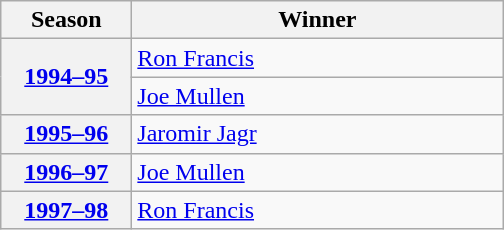<table class="wikitable">
<tr>
<th scope="col" style="width:5em">Season</th>
<th scope="col" style="width:15em">Winner</th>
</tr>
<tr>
<th scope="row" rowspan="2"><a href='#'>1994–95</a></th>
<td><a href='#'>Ron Francis</a></td>
</tr>
<tr>
<td><a href='#'>Joe Mullen</a></td>
</tr>
<tr>
<th scope="row"><a href='#'>1995–96</a></th>
<td><a href='#'>Jaromir Jagr</a></td>
</tr>
<tr>
<th scope="row"><a href='#'>1996–97</a></th>
<td><a href='#'>Joe Mullen</a></td>
</tr>
<tr>
<th scope="row"><a href='#'>1997–98</a></th>
<td><a href='#'>Ron Francis</a></td>
</tr>
</table>
